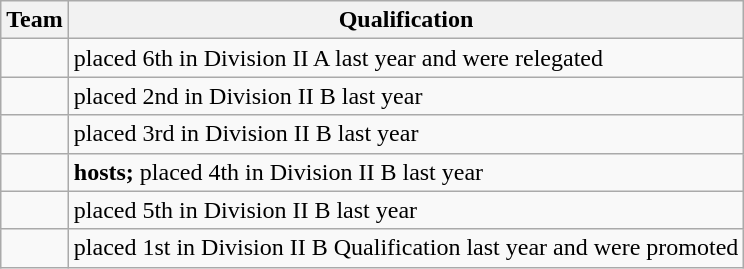<table class="wikitable">
<tr>
<th>Team</th>
<th>Qualification</th>
</tr>
<tr>
<td></td>
<td>placed 6th in Division II A last year and were relegated</td>
</tr>
<tr>
<td></td>
<td>placed 2nd in Division II B last year</td>
</tr>
<tr>
<td></td>
<td>placed 3rd in Division II B last year</td>
</tr>
<tr>
<td></td>
<td><strong>hosts;</strong> placed 4th in Division II B last year</td>
</tr>
<tr>
<td></td>
<td>placed 5th in Division II B last year</td>
</tr>
<tr>
<td></td>
<td>placed 1st in Division II B Qualification last year and were promoted</td>
</tr>
</table>
